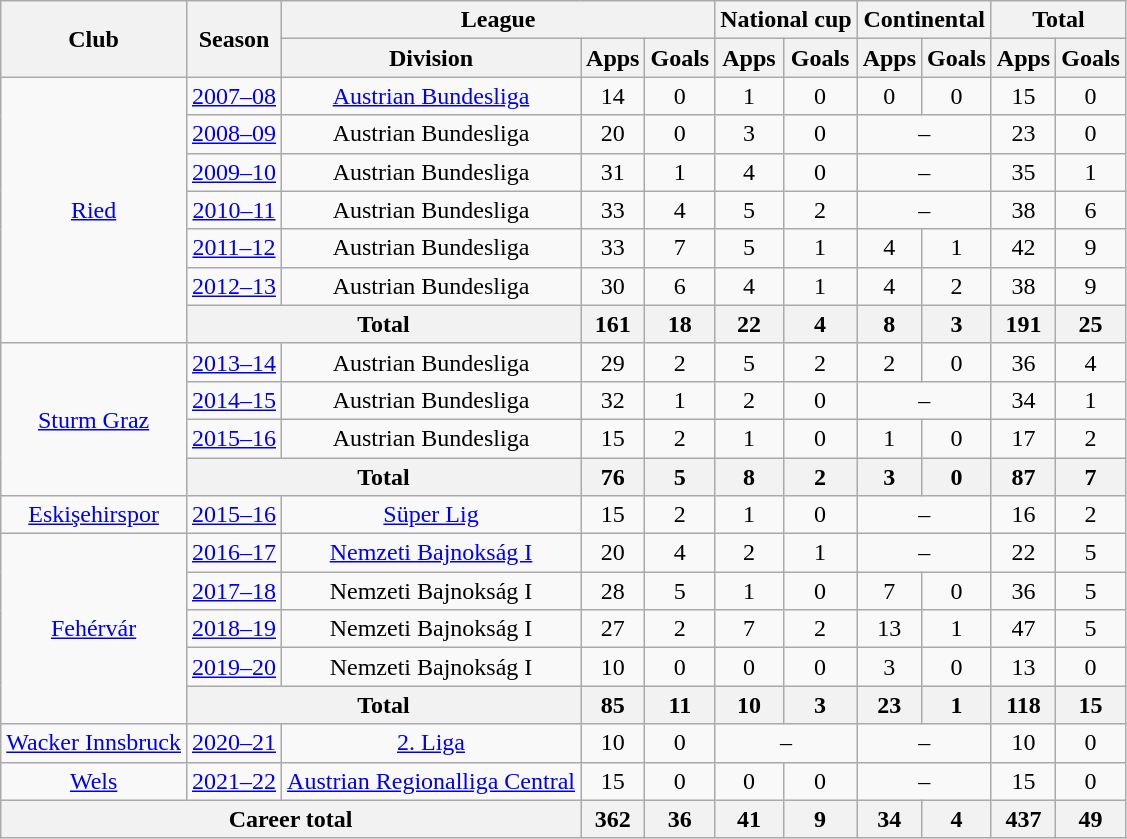<table class="wikitable" style="text-align:center">
<tr>
<th rowspan=2>Club</th>
<th rowspan=2>Season</th>
<th colspan=3>League</th>
<th colspan=2>National cup</th>
<th colspan=2>Continental</th>
<th colspan=2>Total</th>
</tr>
<tr>
<th>Division</th>
<th>Apps</th>
<th>Goals</th>
<th>Apps</th>
<th>Goals</th>
<th>Apps</th>
<th>Goals</th>
<th>Apps</th>
<th>Goals</th>
</tr>
<tr>
<td rowspan=7><a href='#'>Ried</a></td>
<td><a href='#'>2007–08</a></td>
<td><a href='#'>Austrian Bundesliga</a></td>
<td>14</td>
<td>0</td>
<td>1</td>
<td>0</td>
<td>0</td>
<td>0</td>
<td>15</td>
<td>0</td>
</tr>
<tr>
<td><a href='#'>2008–09</a></td>
<td>Austrian Bundesliga</td>
<td>20</td>
<td>0</td>
<td>3</td>
<td>0</td>
<td colspan=2>–</td>
<td>23</td>
<td>0</td>
</tr>
<tr>
<td><a href='#'>2009–10</a></td>
<td>Austrian Bundesliga</td>
<td>31</td>
<td>1</td>
<td>4</td>
<td>0</td>
<td colspan=2>–</td>
<td>35</td>
<td>1</td>
</tr>
<tr>
<td><a href='#'>2010–11</a></td>
<td>Austrian Bundesliga</td>
<td>33</td>
<td>4</td>
<td>5</td>
<td>2</td>
<td colspan=2>–</td>
<td>38</td>
<td>6</td>
</tr>
<tr>
<td><a href='#'>2011–12</a></td>
<td>Austrian Bundesliga</td>
<td>33</td>
<td>7</td>
<td>5</td>
<td>1</td>
<td>4</td>
<td>1</td>
<td>42</td>
<td>9</td>
</tr>
<tr>
<td><a href='#'>2012–13</a></td>
<td>Austrian Bundesliga</td>
<td>30</td>
<td>6</td>
<td>4</td>
<td>1</td>
<td>4</td>
<td>2</td>
<td>38</td>
<td>9</td>
</tr>
<tr>
<th colspan=2>Total</th>
<th>161</th>
<th>18</th>
<th>22</th>
<th>4</th>
<th>8</th>
<th>3</th>
<th>191</th>
<th>25</th>
</tr>
<tr>
<td rowspan=4><a href='#'>Sturm Graz</a></td>
<td><a href='#'>2013–14</a></td>
<td>Austrian Bundesliga</td>
<td>29</td>
<td>2</td>
<td>5</td>
<td>2</td>
<td>2</td>
<td>0</td>
<td>36</td>
<td>4</td>
</tr>
<tr>
<td><a href='#'>2014–15</a></td>
<td>Austrian Bundesliga</td>
<td>32</td>
<td>1</td>
<td>2</td>
<td>0</td>
<td colspan=2>–</td>
<td>34</td>
<td>1</td>
</tr>
<tr>
<td><a href='#'>2015–16</a></td>
<td>Austrian Bundesliga</td>
<td>15</td>
<td>2</td>
<td>1</td>
<td>0</td>
<td>1</td>
<td>0</td>
<td>17</td>
<td>2</td>
</tr>
<tr>
<th colspan=2>Total</th>
<th>76</th>
<th>5</th>
<th>8</th>
<th>2</th>
<th>3</th>
<th>0</th>
<th>87</th>
<th>7</th>
</tr>
<tr>
<td><a href='#'>Eskişehirspor</a></td>
<td><a href='#'>2015–16</a></td>
<td><a href='#'>Süper Lig</a></td>
<td>15</td>
<td>2</td>
<td>1</td>
<td>0</td>
<td colspan=2>–</td>
<td>16</td>
<td>2</td>
</tr>
<tr>
<td rowspan=5><a href='#'>Fehérvár</a></td>
<td><a href='#'>2016–17</a></td>
<td><a href='#'>Nemzeti Bajnokság I</a></td>
<td>20</td>
<td>4</td>
<td>2</td>
<td>1</td>
<td colspan=2>–</td>
<td>22</td>
<td>5</td>
</tr>
<tr>
<td><a href='#'>2017–18</a></td>
<td>Nemzeti Bajnokság I</td>
<td>28</td>
<td>5</td>
<td>1</td>
<td>0</td>
<td>7</td>
<td>0</td>
<td>36</td>
<td>5</td>
</tr>
<tr>
<td><a href='#'>2018–19</a></td>
<td>Nemzeti Bajnokság I</td>
<td>27</td>
<td>2</td>
<td>7</td>
<td>2</td>
<td>13</td>
<td>1</td>
<td>47</td>
<td>5</td>
</tr>
<tr>
<td><a href='#'>2019–20</a></td>
<td>Nemzeti Bajnokság I</td>
<td>10</td>
<td>0</td>
<td>0</td>
<td>0</td>
<td>3</td>
<td>0</td>
<td>13</td>
<td>0</td>
</tr>
<tr>
<th colspan=2>Total</th>
<th>85</th>
<th>11</th>
<th>10</th>
<th>3</th>
<th>23</th>
<th>1</th>
<th>118</th>
<th>15</th>
</tr>
<tr>
<td><a href='#'>Wacker Innsbruck</a></td>
<td><a href='#'>2020–21</a></td>
<td><a href='#'>2. Liga</a></td>
<td>10</td>
<td>0</td>
<td colspan=2>–</td>
<td colspan=2>–</td>
<td>10</td>
<td>0</td>
</tr>
<tr>
<td><a href='#'>Wels</a></td>
<td><a href='#'>2021–22</a></td>
<td><a href='#'>Austrian Regionalliga Central</a></td>
<td>15</td>
<td>0</td>
<td>0</td>
<td>0</td>
<td colspan=2>–</td>
<td>15</td>
<td>0</td>
</tr>
<tr>
<th colspan=3>Career total</th>
<th>362</th>
<th>36</th>
<th>41</th>
<th>9</th>
<th>34</th>
<th>4</th>
<th>437</th>
<th>49</th>
</tr>
</table>
